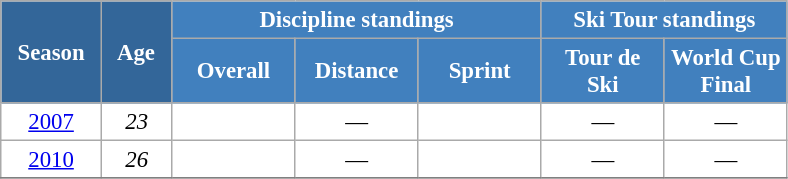<table class="wikitable" style="font-size:95%; text-align:center; border:grey solid 1px; border-collapse:collapse; background:#ffffff;">
<tr>
<th style="background-color:#369; color:white; width:60px;" rowspan="2"> Season </th>
<th style="background-color:#369; color:white; width:40px;" rowspan="2"> Age </th>
<th style="background-color:#4180be; color:white;" colspan="3">Discipline standings</th>
<th style="background-color:#4180be; color:white;" colspan="3">Ski Tour standings</th>
</tr>
<tr>
<th style="background-color:#4180be; color:white; width:75px;">Overall</th>
<th style="background-color:#4180be; color:white; width:75px;">Distance</th>
<th style="background-color:#4180be; color:white; width:75px;">Sprint</th>
<th style="background-color:#4180be; color:white; width:75px;">Tour de<br>Ski</th>
<th style="background-color:#4180be; color:white; width:75px;">World Cup<br>Final</th>
</tr>
<tr>
<td><a href='#'>2007</a></td>
<td><em>23</em></td>
<td></td>
<td>—</td>
<td></td>
<td>—</td>
<td>—</td>
</tr>
<tr>
<td><a href='#'>2010</a></td>
<td><em>26</em></td>
<td></td>
<td>—</td>
<td></td>
<td>—</td>
<td>—</td>
</tr>
<tr>
</tr>
</table>
